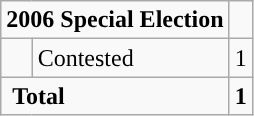<table class="wikitable">
<tr>
<td colspan="2" style="text-align:center;"><strong>2006 Special Election</strong></td>
</tr>
<tr>
<td style="background-color:"> </td>
<td>Contested</td>
<td>1</td>
</tr>
<tr>
<td colspan="2"> <strong>Total</strong><br></td>
<td><strong>1</strong></td>
</tr>
</table>
